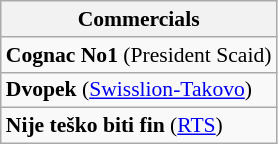<table class="wikitable" style="font-size: 90%;">
<tr>
<th>Commercials</th>
</tr>
<tr>
<td><strong>Cognac No1</strong> (President Scaid)</td>
</tr>
<tr>
<td><strong>Dvopek</strong> (<a href='#'>Swisslion-Takovo</a>)</td>
</tr>
<tr>
<td><strong>Nije teško biti fin</strong> (<a href='#'>RTS</a>)</td>
</tr>
</table>
